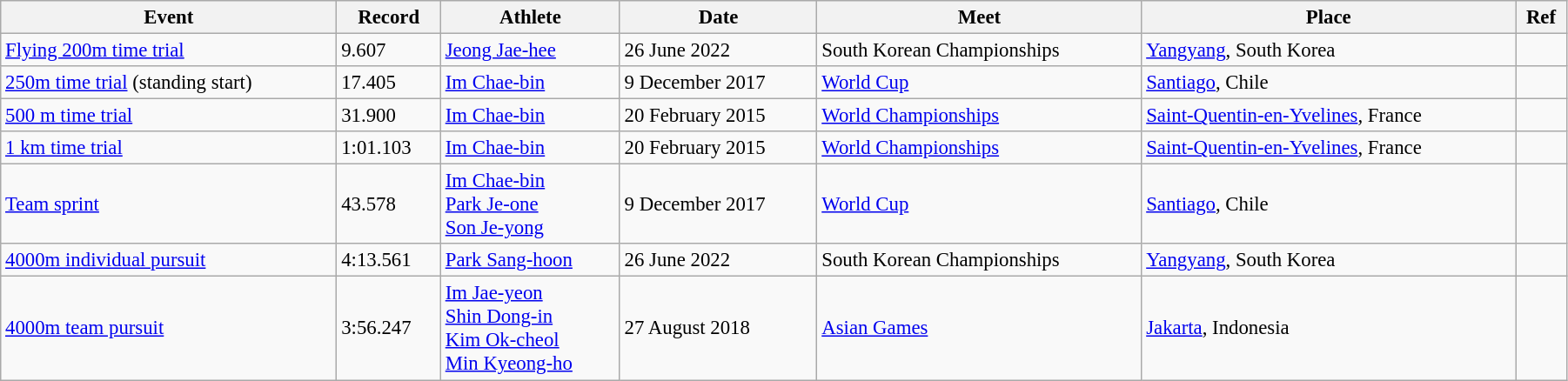<table class="wikitable" style="font-size:95%; width: 95%;">
<tr>
<th>Event</th>
<th>Record</th>
<th>Athlete</th>
<th>Date</th>
<th>Meet</th>
<th>Place</th>
<th>Ref</th>
</tr>
<tr>
<td><a href='#'>Flying 200m time trial</a></td>
<td>9.607</td>
<td><a href='#'>Jeong Jae-hee</a></td>
<td>26 June 2022</td>
<td>South Korean Championships</td>
<td><a href='#'>Yangyang</a>, South Korea</td>
<td></td>
</tr>
<tr>
<td><a href='#'>250m time trial</a> (standing start)</td>
<td>17.405</td>
<td><a href='#'>Im Chae-bin</a></td>
<td>9 December 2017</td>
<td><a href='#'>World Cup</a></td>
<td><a href='#'>Santiago</a>, Chile</td>
<td></td>
</tr>
<tr>
<td><a href='#'>500 m time trial</a></td>
<td>31.900</td>
<td><a href='#'>Im Chae-bin</a></td>
<td>20 February 2015</td>
<td><a href='#'>World Championships</a></td>
<td><a href='#'>Saint-Quentin-en-Yvelines</a>, France</td>
<td></td>
</tr>
<tr>
<td><a href='#'>1 km time trial</a></td>
<td>1:01.103</td>
<td><a href='#'>Im Chae-bin</a></td>
<td>20 February 2015</td>
<td><a href='#'>World Championships</a></td>
<td><a href='#'>Saint-Quentin-en-Yvelines</a>, France</td>
<td></td>
</tr>
<tr>
<td><a href='#'>Team sprint</a></td>
<td>43.578</td>
<td><a href='#'>Im Chae-bin</a><br><a href='#'>Park Je-one</a><br><a href='#'>Son Je-yong</a></td>
<td>9 December 2017</td>
<td><a href='#'>World Cup</a></td>
<td><a href='#'>Santiago</a>, Chile</td>
<td></td>
</tr>
<tr>
<td><a href='#'>4000m individual pursuit</a></td>
<td>4:13.561</td>
<td><a href='#'>Park Sang-hoon</a></td>
<td>26 June 2022</td>
<td>South Korean Championships</td>
<td><a href='#'>Yangyang</a>, South Korea</td>
<td></td>
</tr>
<tr>
<td><a href='#'>4000m team pursuit</a></td>
<td>3:56.247</td>
<td><a href='#'>Im Jae-yeon</a><br><a href='#'>Shin Dong-in</a><br><a href='#'>Kim Ok-cheol</a><br><a href='#'>Min Kyeong-ho</a></td>
<td>27 August 2018</td>
<td><a href='#'>Asian Games</a></td>
<td><a href='#'>Jakarta</a>, Indonesia</td>
<td></td>
</tr>
</table>
